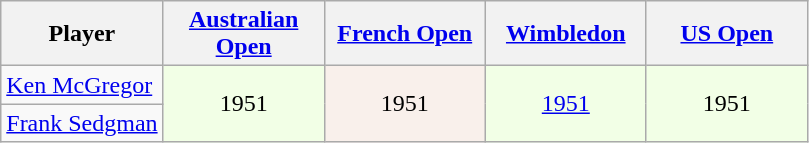<table class="wikitable nowrap" style="text-align:center">
<tr>
<th>Player</th>
<th width="100;"><a href='#'>Australian Open</a></th>
<th width="100;"><a href='#'>French Open</a></th>
<th width="100;"><a href='#'>Wimbledon</a></th>
<th width="100;"><a href='#'>US Open</a></th>
</tr>
<tr>
<td style="text-align: left;"> <a href='#'>Ken McGregor</a></td>
<td rowspan="2" style="background: #f2ffe6;">1951</td>
<td rowspan="2" style="background: #f9f0eb;">1951</td>
<td rowspan="2" style="background: #f2ffe6;"><a href='#'>1951</a></td>
<td rowspan="2" style="background: #f2ffe6;">1951</td>
</tr>
<tr>
<td style="text-align: left;"> <a href='#'>Frank Sedgman</a></td>
</tr>
</table>
